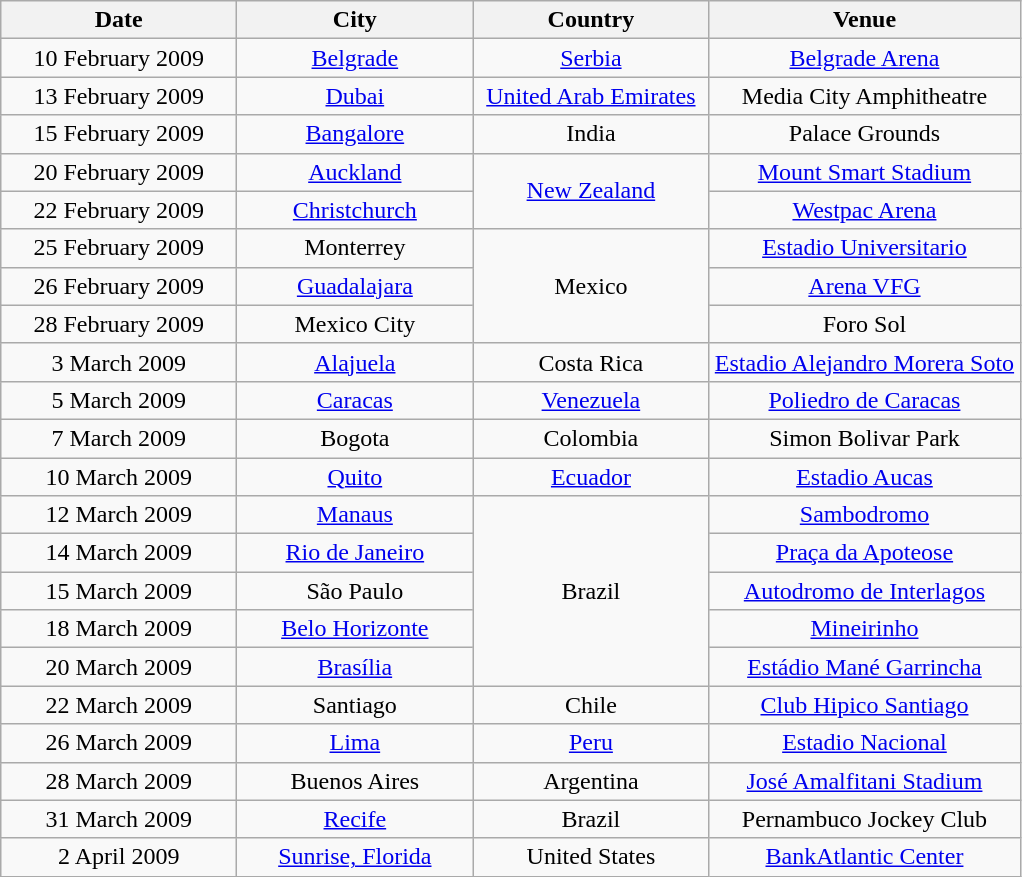<table class="wikitable" style="text-align:center;">
<tr>
<th style="width:150px;">Date</th>
<th style="width:150px;">City</th>
<th style="width:150px;">Country</th>
<th style="width:200px;">Venue</th>
</tr>
<tr>
<td>10 February 2009</td>
<td><a href='#'>Belgrade</a></td>
<td><a href='#'>Serbia</a></td>
<td><a href='#'>Belgrade Arena</a></td>
</tr>
<tr>
<td>13 February 2009</td>
<td><a href='#'>Dubai</a></td>
<td><a href='#'>United Arab Emirates</a></td>
<td>Media City Amphitheatre</td>
</tr>
<tr>
<td>15 February 2009</td>
<td><a href='#'>Bangalore</a></td>
<td>India</td>
<td>Palace Grounds</td>
</tr>
<tr>
<td>20 February 2009</td>
<td><a href='#'>Auckland</a></td>
<td rowspan="2"><a href='#'>New Zealand</a></td>
<td><a href='#'>Mount Smart Stadium</a></td>
</tr>
<tr>
<td>22 February 2009</td>
<td><a href='#'>Christchurch</a></td>
<td><a href='#'>Westpac Arena</a></td>
</tr>
<tr>
<td>25 February 2009</td>
<td>Monterrey</td>
<td rowspan="3">Mexico</td>
<td><a href='#'>Estadio Universitario</a></td>
</tr>
<tr>
<td>26 February 2009</td>
<td><a href='#'>Guadalajara</a></td>
<td><a href='#'>Arena VFG</a></td>
</tr>
<tr>
<td>28 February 2009</td>
<td>Mexico City</td>
<td>Foro Sol</td>
</tr>
<tr>
<td>3 March 2009</td>
<td><a href='#'>Alajuela</a></td>
<td>Costa Rica</td>
<td><a href='#'>Estadio Alejandro Morera Soto</a></td>
</tr>
<tr>
<td>5 March 2009</td>
<td><a href='#'>Caracas</a></td>
<td><a href='#'>Venezuela</a></td>
<td><a href='#'>Poliedro de Caracas</a></td>
</tr>
<tr>
<td>7 March 2009</td>
<td>Bogota</td>
<td>Colombia</td>
<td>Simon Bolivar Park</td>
</tr>
<tr>
<td>10 March 2009</td>
<td><a href='#'>Quito</a></td>
<td><a href='#'>Ecuador</a></td>
<td><a href='#'>Estadio Aucas</a></td>
</tr>
<tr>
<td>12 March 2009</td>
<td><a href='#'>Manaus</a></td>
<td rowspan="5">Brazil</td>
<td><a href='#'>Sambodromo</a></td>
</tr>
<tr>
<td>14 March 2009</td>
<td><a href='#'>Rio de Janeiro</a></td>
<td><a href='#'>Praça da Apoteose</a></td>
</tr>
<tr>
<td>15 March 2009</td>
<td>São Paulo</td>
<td><a href='#'>Autodromo de Interlagos</a></td>
</tr>
<tr>
<td>18 March 2009</td>
<td><a href='#'>Belo Horizonte</a></td>
<td><a href='#'>Mineirinho</a></td>
</tr>
<tr>
<td>20 March 2009</td>
<td><a href='#'>Brasília</a></td>
<td><a href='#'>Estádio Mané Garrincha</a></td>
</tr>
<tr>
<td>22 March 2009</td>
<td>Santiago</td>
<td>Chile</td>
<td><a href='#'>Club Hipico Santiago</a></td>
</tr>
<tr>
<td>26 March 2009</td>
<td><a href='#'>Lima</a></td>
<td><a href='#'>Peru</a></td>
<td><a href='#'>Estadio Nacional</a></td>
</tr>
<tr>
<td>28 March 2009</td>
<td>Buenos Aires</td>
<td>Argentina</td>
<td><a href='#'>José Amalfitani Stadium</a></td>
</tr>
<tr>
<td>31 March 2009</td>
<td><a href='#'>Recife</a></td>
<td>Brazil</td>
<td>Pernambuco Jockey Club</td>
</tr>
<tr>
<td>2 April 2009</td>
<td><a href='#'>Sunrise, Florida</a></td>
<td>United States</td>
<td><a href='#'>BankAtlantic Center</a></td>
</tr>
</table>
